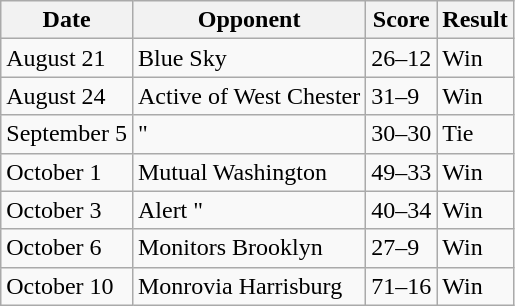<table class=wikitable>
<tr>
<th>Date</th>
<th>Opponent</th>
<th>Score</th>
<th>Result</th>
</tr>
<tr>
<td>August 21</td>
<td>Blue Sky</td>
<td>26–12</td>
<td>Win</td>
</tr>
<tr>
<td>August 24</td>
<td>Active of West Chester</td>
<td>31–9</td>
<td>Win</td>
</tr>
<tr>
<td>September 5</td>
<td>"</td>
<td>30–30</td>
<td>Tie</td>
</tr>
<tr>
<td>October 1</td>
<td>Mutual Washington</td>
<td>49–33</td>
<td>Win</td>
</tr>
<tr>
<td>October 3</td>
<td>Alert "</td>
<td>40–34</td>
<td>Win</td>
</tr>
<tr>
<td>October 6</td>
<td>Monitors Brooklyn</td>
<td>27–9</td>
<td>Win</td>
</tr>
<tr>
<td>October 10</td>
<td>Monrovia Harrisburg</td>
<td>71–16</td>
<td>Win</td>
</tr>
</table>
